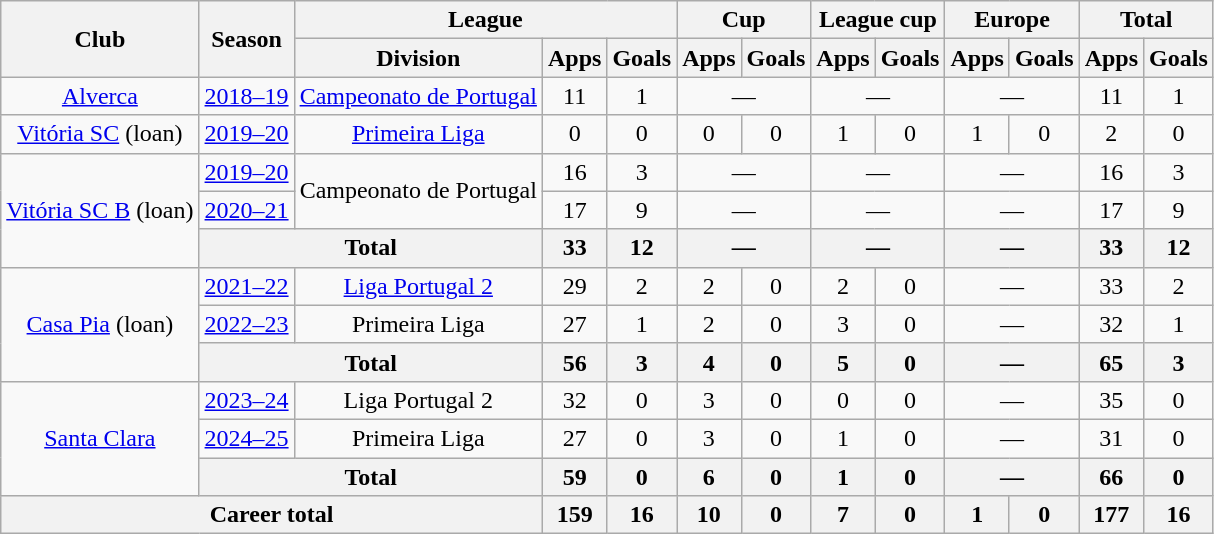<table class="wikitable" style="text-align: center;">
<tr>
<th rowspan="2">Club</th>
<th rowspan="2">Season</th>
<th colspan="3">League</th>
<th colspan="2">Cup</th>
<th colspan="2">League cup</th>
<th colspan="2">Europe</th>
<th colspan="2">Total</th>
</tr>
<tr>
<th>Division</th>
<th>Apps</th>
<th>Goals</th>
<th>Apps</th>
<th>Goals</th>
<th>Apps</th>
<th>Goals</th>
<th>Apps</th>
<th>Goals</th>
<th>Apps</th>
<th>Goals</th>
</tr>
<tr>
<td><a href='#'>Alverca</a></td>
<td><a href='#'>2018–19</a></td>
<td><a href='#'>Campeonato de Portugal</a></td>
<td>11</td>
<td>1</td>
<td colspan="2">—</td>
<td colspan="2">—</td>
<td colspan="2">—</td>
<td>11</td>
<td>1</td>
</tr>
<tr>
<td><a href='#'>Vitória SC</a> (loan)</td>
<td><a href='#'>2019–20</a></td>
<td><a href='#'>Primeira Liga</a></td>
<td>0</td>
<td>0</td>
<td>0</td>
<td>0</td>
<td>1</td>
<td>0</td>
<td>1</td>
<td>0</td>
<td>2</td>
<td>0</td>
</tr>
<tr>
<td rowspan="3"><a href='#'>Vitória SC B</a> (loan)</td>
<td><a href='#'>2019–20</a></td>
<td rowspan="2">Campeonato de Portugal</td>
<td>16</td>
<td>3</td>
<td colspan="2">—</td>
<td colspan="2">—</td>
<td colspan="2">—</td>
<td>16</td>
<td>3</td>
</tr>
<tr>
<td><a href='#'>2020–21</a></td>
<td>17</td>
<td>9</td>
<td colspan="2">—</td>
<td colspan="2">—</td>
<td colspan="2">—</td>
<td>17</td>
<td>9</td>
</tr>
<tr>
<th colspan="2">Total</th>
<th>33</th>
<th>12</th>
<th colspan="2">—</th>
<th colspan="2">—</th>
<th colspan="2">—</th>
<th>33</th>
<th>12</th>
</tr>
<tr>
<td rowspan="3"><a href='#'>Casa Pia</a> (loan)</td>
<td><a href='#'>2021–22</a></td>
<td><a href='#'>Liga Portugal 2</a></td>
<td>29</td>
<td>2</td>
<td>2</td>
<td>0</td>
<td>2</td>
<td>0</td>
<td colspan="2">—</td>
<td>33</td>
<td>2</td>
</tr>
<tr>
<td><a href='#'>2022–23</a></td>
<td>Primeira Liga</td>
<td>27</td>
<td>1</td>
<td>2</td>
<td>0</td>
<td>3</td>
<td>0</td>
<td colspan="2">—</td>
<td>32</td>
<td>1</td>
</tr>
<tr>
<th colspan="2">Total</th>
<th>56</th>
<th>3</th>
<th>4</th>
<th>0</th>
<th>5</th>
<th>0</th>
<th colspan="2">—</th>
<th>65</th>
<th>3</th>
</tr>
<tr>
<td rowspan="3"><a href='#'>Santa Clara</a></td>
<td><a href='#'>2023–24</a></td>
<td>Liga Portugal 2</td>
<td>32</td>
<td>0</td>
<td>3</td>
<td>0</td>
<td>0</td>
<td>0</td>
<td colspan="2">—</td>
<td>35</td>
<td>0</td>
</tr>
<tr>
<td><a href='#'>2024–25</a></td>
<td>Primeira Liga</td>
<td>27</td>
<td>0</td>
<td>3</td>
<td>0</td>
<td>1</td>
<td>0</td>
<td colspan="2">—</td>
<td>31</td>
<td>0</td>
</tr>
<tr>
<th colspan="2">Total</th>
<th>59</th>
<th>0</th>
<th>6</th>
<th>0</th>
<th>1</th>
<th>0</th>
<th colspan="2">—</th>
<th>66</th>
<th>0</th>
</tr>
<tr>
<th colspan="3">Career total</th>
<th>159</th>
<th>16</th>
<th>10</th>
<th>0</th>
<th>7</th>
<th>0</th>
<th>1</th>
<th>0</th>
<th>177</th>
<th>16</th>
</tr>
</table>
